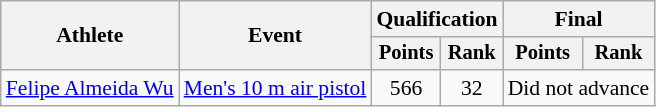<table class="wikitable" style="font-size:90%">
<tr>
<th rowspan="2">Athlete</th>
<th rowspan="2">Event</th>
<th colspan=2>Qualification</th>
<th colspan=2>Final</th>
</tr>
<tr style="font-size:95%">
<th>Points</th>
<th>Rank</th>
<th>Points</th>
<th>Rank</th>
</tr>
<tr align=center>
<td align=left><a href='#'>Felipe Almeida Wu</a></td>
<td align=left><a href='#'>Men's 10 m air pistol</a></td>
<td>566</td>
<td>32</td>
<td colspan="2">Did not advance</td>
</tr>
</table>
